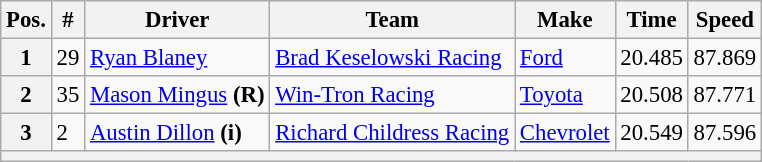<table class="wikitable" style="font-size:95%">
<tr>
<th>Pos.</th>
<th>#</th>
<th>Driver</th>
<th>Team</th>
<th>Make</th>
<th>Time</th>
<th>Speed</th>
</tr>
<tr>
<th>1</th>
<td>29</td>
<td><a href='#'>Ryan Blaney</a></td>
<td><a href='#'>Brad Keselowski Racing</a></td>
<td><a href='#'>Ford</a></td>
<td>20.485</td>
<td>87.869</td>
</tr>
<tr>
<th>2</th>
<td>35</td>
<td><a href='#'>Mason Mingus</a> <strong>(R)</strong></td>
<td><a href='#'>Win-Tron Racing</a></td>
<td><a href='#'>Toyota</a></td>
<td>20.508</td>
<td>87.771</td>
</tr>
<tr>
<th>3</th>
<td>2</td>
<td><a href='#'>Austin Dillon</a> <strong>(i)</strong></td>
<td><a href='#'>Richard Childress Racing</a></td>
<td><a href='#'>Chevrolet</a></td>
<td>20.549</td>
<td>87.596</td>
</tr>
<tr>
<th colspan="7"></th>
</tr>
</table>
